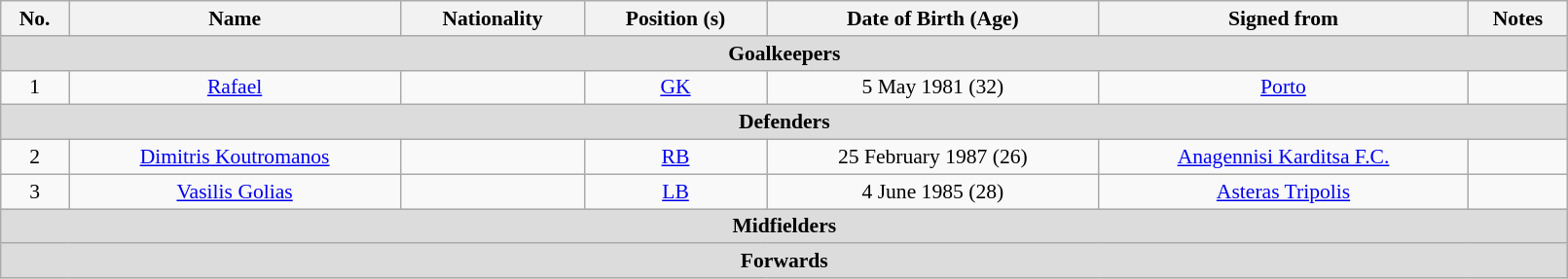<table class="wikitable" style="text-align:center; font-size:90%; width:85%;">
<tr>
<th style="background:#; color:; text-align:center;">No.</th>
<th style="background:#; color:; text-align:center;">Name</th>
<th style="background:#; color:; text-align:center;">Nationality</th>
<th style="background:#; color:; text-align:center;">Position (s)</th>
<th style="background:#; color:; text-align:center;">Date of Birth (Age)</th>
<th style="background:#; color:; text-align:center;">Signed from</th>
<th style="background:#; color:; text-align:center;">Notes</th>
</tr>
<tr>
<th colspan="7" style="background:#dcdcdc; text-align:center;">Goalkeepers</th>
</tr>
<tr>
<td>1</td>
<td><a href='#'>Rafael</a></td>
<td></td>
<td><a href='#'>GK</a></td>
<td>5 May 1981 (32)</td>
<td> <a href='#'>Porto</a></td>
<td></td>
</tr>
<tr>
<th colspan="7" style="background:#dcdcdc; text-align:center;">Defenders</th>
</tr>
<tr>
<td>2</td>
<td><a href='#'>Dimitris Koutromanos</a></td>
<td></td>
<td><a href='#'>RB</a></td>
<td>25 February 1987 (26)</td>
<td> <a href='#'>Anagennisi Karditsa F.C.</a></td>
<td></td>
</tr>
<tr>
<td>3</td>
<td><a href='#'>Vasilis Golias</a></td>
<td></td>
<td><a href='#'>LB</a></td>
<td>4 June 1985 (28)</td>
<td> <a href='#'>Asteras Tripolis</a></td>
<td></td>
</tr>
<tr>
<th colspan="7" style="background:#dcdcdc; text-align:center;">Midfielders</th>
</tr>
<tr>
<th colspan="7" style="background:#dcdcdc; text-align:center;">Forwards</th>
</tr>
</table>
